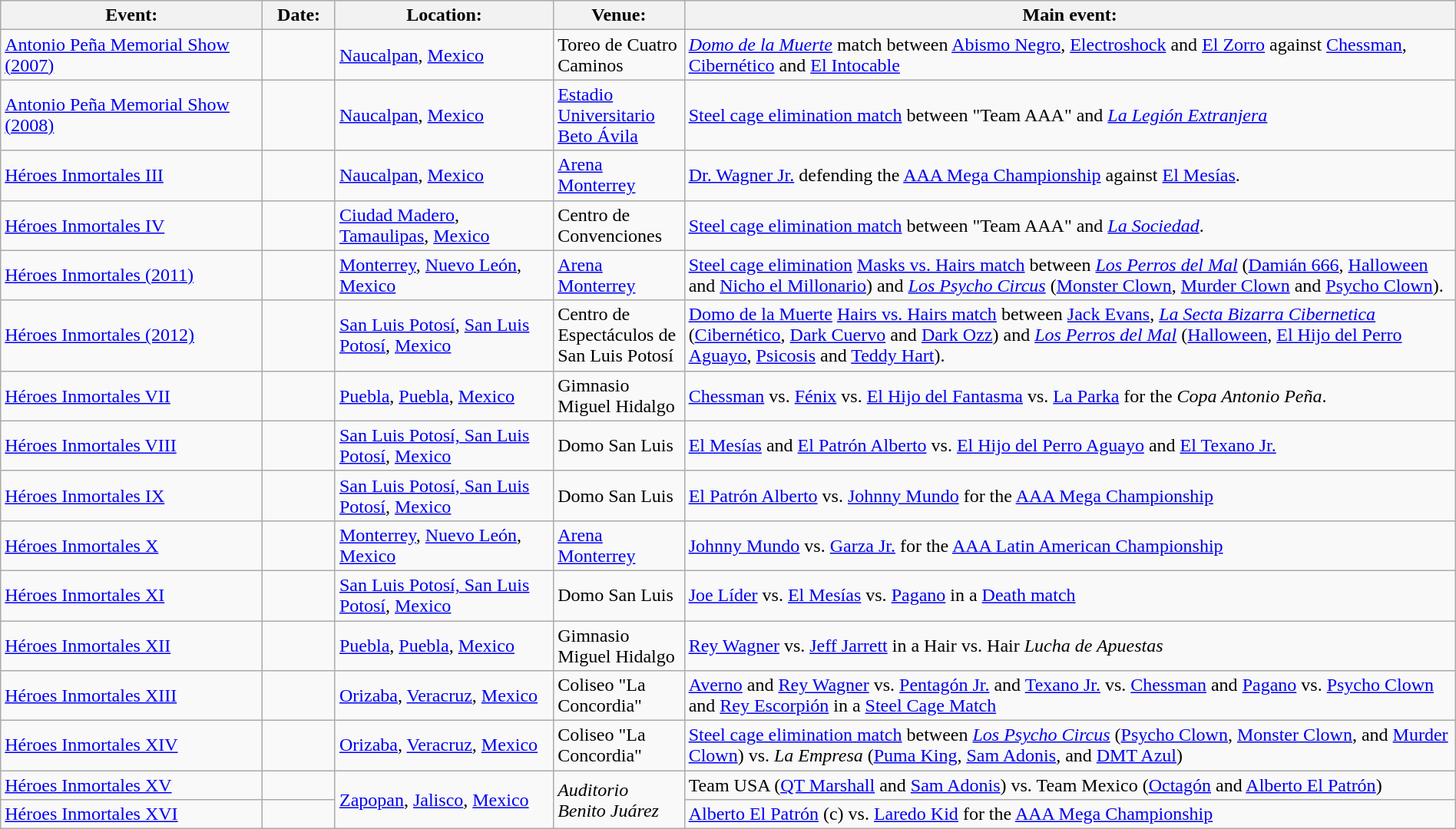<table class="wikitable" width=100%>
<tr>
<th width=18%>Event:</th>
<th width=5%>Date:</th>
<th width=15%>Location:</th>
<th width="9%">Venue:</th>
<th width=60%>Main event:</th>
</tr>
<tr>
<td><a href='#'>Antonio Peña Memorial Show (2007)</a></td>
<td></td>
<td><a href='#'>Naucalpan</a>, <a href='#'>Mexico</a></td>
<td>Toreo de Cuatro Caminos</td>
<td><em><a href='#'>Domo de la Muerte</a></em> match between <a href='#'>Abismo Negro</a>, <a href='#'>Electroshock</a> and <a href='#'>El Zorro</a> against <a href='#'>Chessman</a>, <a href='#'>Cibernético</a> and <a href='#'>El Intocable</a></td>
</tr>
<tr>
<td><a href='#'>Antonio Peña Memorial Show (2008)</a></td>
<td></td>
<td><a href='#'>Naucalpan</a>, <a href='#'>Mexico</a></td>
<td><a href='#'>Estadio Universitario Beto Ávila</a></td>
<td><a href='#'>Steel cage elimination match</a> between "Team AAA" and <em><a href='#'>La Legión Extranjera</a></em></td>
</tr>
<tr>
<td><a href='#'>Héroes Inmortales III</a></td>
<td></td>
<td><a href='#'>Naucalpan</a>, <a href='#'>Mexico</a></td>
<td><a href='#'>Arena Monterrey</a></td>
<td><a href='#'>Dr. Wagner Jr.</a> defending the <a href='#'>AAA Mega Championship</a> against <a href='#'>El Mesías</a>.</td>
</tr>
<tr>
<td><a href='#'>Héroes Inmortales IV</a></td>
<td></td>
<td><a href='#'>Ciudad Madero</a>, <a href='#'>Tamaulipas</a>, <a href='#'>Mexico</a></td>
<td>Centro de Convenciones</td>
<td><a href='#'>Steel cage elimination match</a> between "Team AAA" and <em><a href='#'>La Sociedad</a></em>.</td>
</tr>
<tr>
<td><a href='#'>Héroes Inmortales (2011)</a></td>
<td></td>
<td><a href='#'>Monterrey</a>, <a href='#'>Nuevo León</a>, <a href='#'>Mexico</a></td>
<td><a href='#'>Arena Monterrey</a></td>
<td><a href='#'>Steel cage elimination</a> <a href='#'>Masks vs. Hairs match</a> between <em><a href='#'>Los Perros del Mal</a></em> (<a href='#'>Damián 666</a>, <a href='#'>Halloween</a> and <a href='#'>Nicho el Millonario</a>) and <em><a href='#'>Los Psycho Circus</a></em> (<a href='#'>Monster Clown</a>, <a href='#'>Murder Clown</a> and <a href='#'>Psycho Clown</a>).</td>
</tr>
<tr>
<td><a href='#'>Héroes Inmortales (2012)</a></td>
<td></td>
<td><a href='#'>San Luis Potosí</a>, <a href='#'>San Luis Potosí</a>, <a href='#'>Mexico</a></td>
<td>Centro de Espectáculos de San Luis Potosí</td>
<td><a href='#'>Domo de la Muerte</a> <a href='#'>Hairs vs. Hairs match</a> between <a href='#'>Jack Evans</a>, <em><a href='#'>La Secta Bizarra Cibernetica</a></em> (<a href='#'>Cibernético</a>, <a href='#'>Dark Cuervo</a> and <a href='#'>Dark Ozz</a>) and <em><a href='#'>Los Perros del Mal</a></em> (<a href='#'>Halloween</a>, <a href='#'>El Hijo del Perro Aguayo</a>, <a href='#'>Psicosis</a> and <a href='#'>Teddy Hart</a>).</td>
</tr>
<tr>
<td><a href='#'>Héroes Inmortales VII</a></td>
<td></td>
<td><a href='#'>Puebla</a>, <a href='#'>Puebla</a>, <a href='#'>Mexico</a></td>
<td>Gimnasio Miguel Hidalgo</td>
<td><a href='#'>Chessman</a> vs. <a href='#'>Fénix</a> vs. <a href='#'>El Hijo del Fantasma</a> vs. <a href='#'>La Parka</a> for the <em>Copa Antonio Peña</em>.</td>
</tr>
<tr>
<td><a href='#'>Héroes Inmortales VIII</a></td>
<td></td>
<td><a href='#'>San Luis Potosí, San Luis Potosí</a>, <a href='#'>Mexico</a></td>
<td>Domo San Luis</td>
<td><a href='#'>El Mesías</a> and <a href='#'>El Patrón Alberto</a> vs. <a href='#'>El Hijo del Perro Aguayo</a> and <a href='#'>El Texano Jr.</a></td>
</tr>
<tr>
<td><a href='#'>Héroes Inmortales IX</a></td>
<td></td>
<td><a href='#'>San Luis Potosí, San Luis Potosí</a>, <a href='#'>Mexico</a></td>
<td>Domo San Luis</td>
<td><a href='#'>El Patrón Alberto</a> vs. <a href='#'>Johnny Mundo</a> for the <a href='#'>AAA Mega Championship</a></td>
</tr>
<tr>
<td><a href='#'>Héroes Inmortales X</a></td>
<td></td>
<td><a href='#'>Monterrey</a>, <a href='#'>Nuevo León</a>, <a href='#'>Mexico</a></td>
<td><a href='#'>Arena Monterrey</a></td>
<td><a href='#'>Johnny Mundo</a> vs. <a href='#'>Garza Jr.</a> for the <a href='#'>AAA Latin American Championship</a></td>
</tr>
<tr>
<td><a href='#'>Héroes Inmortales XI</a></td>
<td></td>
<td><a href='#'>San Luis Potosí, San Luis Potosí</a>, <a href='#'>Mexico</a></td>
<td>Domo San Luis</td>
<td><a href='#'>Joe Líder</a> vs. <a href='#'>El Mesías</a> vs. <a href='#'>Pagano</a> in a <a href='#'>Death match</a></td>
</tr>
<tr>
<td><a href='#'>Héroes Inmortales XII</a></td>
<td></td>
<td><a href='#'>Puebla</a>, <a href='#'>Puebla</a>, <a href='#'>Mexico</a></td>
<td>Gimnasio Miguel Hidalgo</td>
<td><a href='#'>Rey Wagner</a> vs. <a href='#'>Jeff Jarrett</a> in a Hair vs. Hair <em>Lucha de Apuestas</em></td>
</tr>
<tr>
<td><a href='#'>Héroes Inmortales XIII</a></td>
<td></td>
<td><a href='#'>Orizaba</a>, <a href='#'>Veracruz</a>, <a href='#'>Mexico</a></td>
<td>Coliseo "La Concordia"</td>
<td><a href='#'>Averno</a> and <a href='#'>Rey Wagner</a> vs. <a href='#'>Pentagón Jr.</a> and <a href='#'>Texano Jr.</a> vs. <a href='#'>Chessman</a> and <a href='#'>Pagano</a> vs. <a href='#'>Psycho Clown</a> and <a href='#'>Rey Escorpión</a> in a <a href='#'>Steel Cage Match</a></td>
</tr>
<tr>
<td><a href='#'>Héroes Inmortales XIV</a></td>
<td></td>
<td><a href='#'>Orizaba</a>, <a href='#'>Veracruz</a>, <a href='#'>Mexico</a></td>
<td>Coliseo "La Concordia"</td>
<td><a href='#'>Steel cage elimination match</a> between <em><a href='#'>Los Psycho Circus</a></em> (<a href='#'>Psycho Clown</a>, <a href='#'>Monster Clown</a>, and <a href='#'>Murder Clown</a>) vs. <em>La Empresa</em> (<a href='#'>Puma King</a>, <a href='#'>Sam Adonis</a>, and <a href='#'>DMT Azul</a>)</td>
</tr>
<tr>
<td><a href='#'>Héroes Inmortales XV</a></td>
<td></td>
<td rowspan=2><a href='#'>Zapopan</a>, <a href='#'>Jalisco</a>, <a href='#'>Mexico</a></td>
<td rowspan=2><em>Auditorio Benito Juárez</em></td>
<td>Team USA (<a href='#'>QT Marshall</a> and <a href='#'>Sam Adonis</a>) vs. Team Mexico (<a href='#'>Octagón</a> and <a href='#'>Alberto El Patrón</a>)</td>
</tr>
<tr>
<td><a href='#'>Héroes Inmortales XVI</a></td>
<td></td>
<td><a href='#'>Alberto El Patrón</a> (c) vs. <a href='#'>Laredo Kid</a> for the <a href='#'>AAA Mega Championship</a></td>
</tr>
</table>
